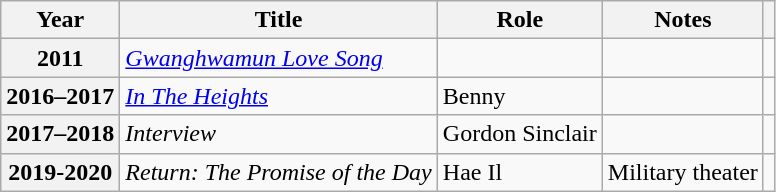<table class="wikitable sortable plainrowheaders">
<tr>
<th scope="col">Year</th>
<th scope="col">Title</th>
<th scope="col">Role</th>
<th scope="col">Notes</th>
<th scope="col" class="unsortable"></th>
</tr>
<tr>
<th scope="row">2011</th>
<td><em><a href='#'>Gwanghwamun Love Song</a></em></td>
<td></td>
<td></td>
<td></td>
</tr>
<tr>
<th scope="row">2016–2017</th>
<td><em><a href='#'>In The Heights</a></em></td>
<td>Benny</td>
<td></td>
<td></td>
</tr>
<tr>
<th scope="row">2017–2018</th>
<td><em>Interview</em></td>
<td>Gordon Sinclair</td>
<td></td>
<td></td>
</tr>
<tr>
<th scope="row">2019-2020</th>
<td><em>Return: The Promise of the Day</em></td>
<td>Hae Il</td>
<td>Military theater</td>
<td></td>
</tr>
</table>
